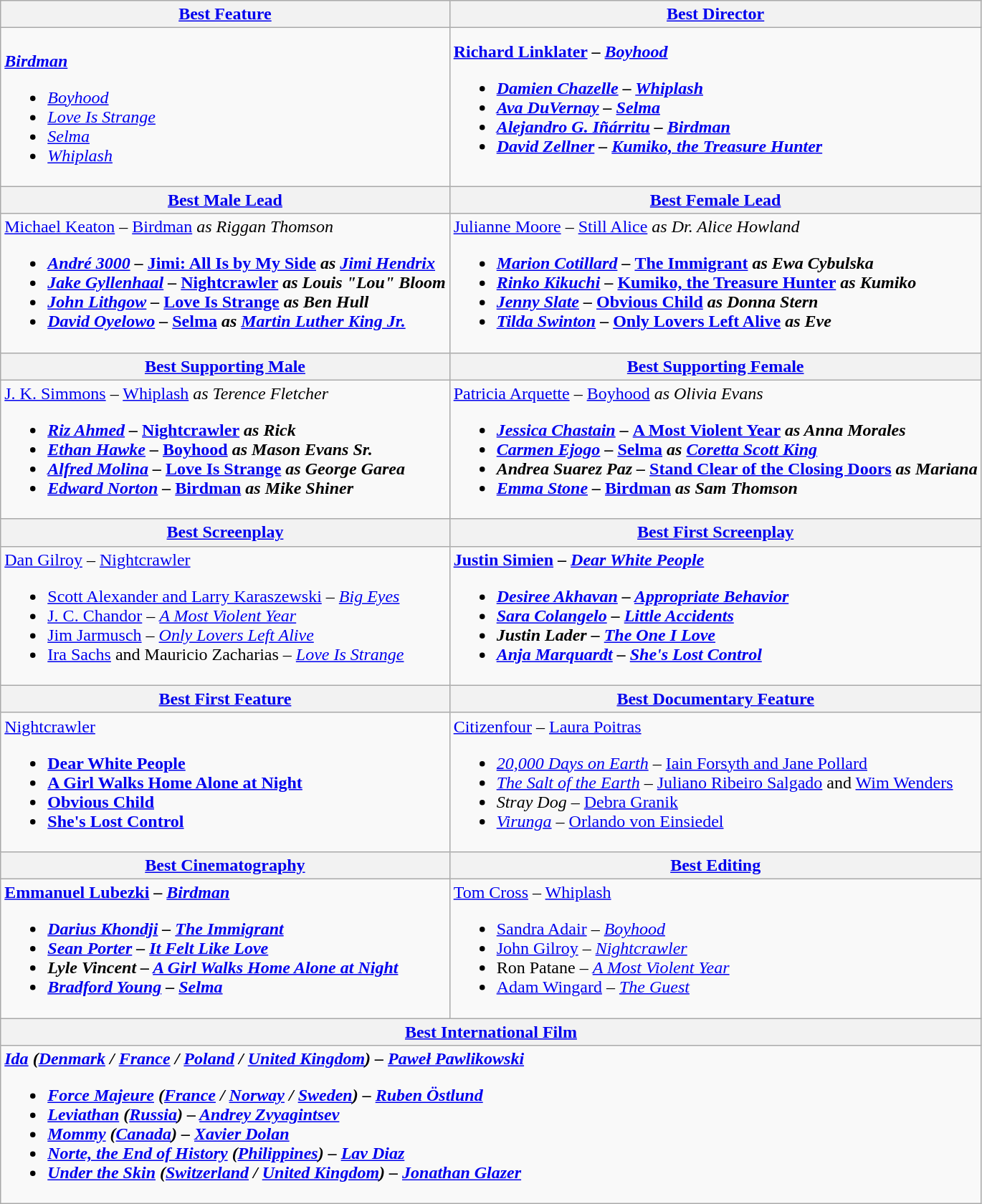<table class="wikitable">
<tr>
<th><a href='#'>Best Feature</a></th>
<th><a href='#'>Best Director</a></th>
</tr>
<tr>
<td><br><strong><em><a href='#'>Birdman</a></em></strong><ul><li><em><a href='#'>Boyhood</a></em></li><li><em><a href='#'>Love Is Strange</a></em></li><li><em><a href='#'>Selma</a></em></li><li><em><a href='#'>Whiplash</a></em></li></ul></td>
<td><strong><a href='#'>Richard Linklater</a> – <em><a href='#'>Boyhood</a><strong><em><br><ul><li><a href='#'>Damien Chazelle</a> – </em><a href='#'>Whiplash</a><em></li><li><a href='#'>Ava DuVernay</a> – </em><a href='#'>Selma</a><em></li><li><a href='#'>Alejandro G. Iñárritu</a> – </em><a href='#'>Birdman</a><em></li><li><a href='#'>David Zellner</a> – </em><a href='#'>Kumiko, the Treasure Hunter</a><em></li></ul></td>
</tr>
<tr>
<th><a href='#'>Best Male Lead</a></th>
<th><a href='#'>Best Female Lead</a></th>
</tr>
<tr>
<td></strong><a href='#'>Michael Keaton</a> – </em><a href='#'>Birdman</a><em> as Riggan Thomson<strong><br><ul><li><a href='#'>André 3000</a> – </em><a href='#'>Jimi: All Is by My Side</a><em> as <a href='#'>Jimi Hendrix</a></li><li><a href='#'>Jake Gyllenhaal</a> – </em><a href='#'>Nightcrawler</a><em> as Louis "Lou" Bloom</li><li><a href='#'>John Lithgow</a> – </em><a href='#'>Love Is Strange</a><em> as Ben Hull</li><li><a href='#'>David Oyelowo</a> – </em><a href='#'>Selma</a><em> as <a href='#'>Martin Luther King Jr.</a></li></ul></td>
<td></strong><a href='#'>Julianne Moore</a> – </em><a href='#'>Still Alice</a><em> as Dr. Alice Howland<strong><br><ul><li><a href='#'>Marion Cotillard</a> – </em><a href='#'>The Immigrant</a><em> as Ewa Cybulska</li><li><a href='#'>Rinko Kikuchi</a> – </em><a href='#'>Kumiko, the Treasure Hunter</a><em> as Kumiko</li><li><a href='#'>Jenny Slate</a> – </em><a href='#'>Obvious Child</a><em> as Donna Stern</li><li><a href='#'>Tilda Swinton</a> – </em><a href='#'>Only Lovers Left Alive</a><em> as Eve</li></ul></td>
</tr>
<tr>
<th><a href='#'>Best Supporting Male</a></th>
<th><a href='#'>Best Supporting Female</a></th>
</tr>
<tr>
<td></strong><a href='#'>J. K. Simmons</a> – </em><a href='#'>Whiplash</a><em> as Terence Fletcher<strong><br><ul><li><a href='#'>Riz Ahmed</a> – </em><a href='#'>Nightcrawler</a><em> as Rick</li><li><a href='#'>Ethan Hawke</a> – </em><a href='#'>Boyhood</a><em> as Mason Evans Sr.</li><li><a href='#'>Alfred Molina</a> – </em><a href='#'>Love Is Strange</a><em> as George Garea</li><li><a href='#'>Edward Norton</a> – </em><a href='#'>Birdman</a><em> as Mike Shiner</li></ul></td>
<td></strong><a href='#'>Patricia Arquette</a> – </em><a href='#'>Boyhood</a><em> as Olivia Evans<strong><br><ul><li><a href='#'>Jessica Chastain</a> – </em><a href='#'>A Most Violent Year</a><em> as Anna Morales</li><li><a href='#'>Carmen Ejogo</a> – </em><a href='#'>Selma</a><em> as <a href='#'>Coretta Scott King</a></li><li>Andrea Suarez Paz – </em><a href='#'>Stand Clear of the Closing Doors</a><em> as Mariana</li><li><a href='#'>Emma Stone</a> – </em><a href='#'>Birdman</a><em> as Sam Thomson</li></ul></td>
</tr>
<tr>
<th><a href='#'>Best Screenplay</a></th>
<th><a href='#'>Best First Screenplay</a></th>
</tr>
<tr>
<td></strong><a href='#'>Dan Gilroy</a> – </em><a href='#'>Nightcrawler</a></em></strong><br><ul><li><a href='#'>Scott Alexander and Larry Karaszewski</a> – <em><a href='#'>Big Eyes</a></em></li><li><a href='#'>J. C. Chandor</a> – <em><a href='#'>A Most Violent Year</a></em></li><li><a href='#'>Jim Jarmusch</a> – <em><a href='#'>Only Lovers Left Alive</a></em></li><li><a href='#'>Ira Sachs</a> and Mauricio Zacharias – <em><a href='#'>Love Is Strange</a></em></li></ul></td>
<td><strong><a href='#'>Justin Simien</a> – <em><a href='#'>Dear White People</a><strong><em><br><ul><li><a href='#'>Desiree Akhavan</a> – </em><a href='#'>Appropriate Behavior</a><em></li><li><a href='#'>Sara Colangelo</a> – </em><a href='#'>Little Accidents</a><em></li><li>Justin Lader – </em><a href='#'>The One I Love</a><em></li><li><a href='#'>Anja Marquardt</a> – </em><a href='#'>She's Lost Control</a><em></li></ul></td>
</tr>
<tr>
<th><a href='#'>Best First Feature</a></th>
<th><a href='#'>Best Documentary Feature</a></th>
</tr>
<tr>
<td></em></strong><a href='#'>Nightcrawler</a><strong><em><br><ul><li></em><a href='#'>Dear White People</a><em></li><li></em><a href='#'>A Girl Walks Home Alone at Night</a><em></li><li></em><a href='#'>Obvious Child</a><em></li><li></em><a href='#'>She's Lost Control</a><em></li></ul></td>
<td></em></strong><a href='#'>Citizenfour</a></em> – <a href='#'>Laura Poitras</a></strong><br><ul><li><em><a href='#'>20,000 Days on Earth</a></em> – <a href='#'>Iain Forsyth and Jane Pollard</a></li><li><em><a href='#'>The Salt of the Earth</a></em> – <a href='#'>Juliano Ribeiro Salgado</a> and <a href='#'>Wim Wenders</a></li><li><em>Stray Dog</em> – <a href='#'>Debra Granik</a></li><li><em><a href='#'>Virunga</a></em> – <a href='#'>Orlando von Einsiedel</a></li></ul></td>
</tr>
<tr>
<th><a href='#'>Best Cinematography</a></th>
<th><a href='#'>Best Editing</a></th>
</tr>
<tr>
<td><strong><a href='#'>Emmanuel Lubezki</a> – <em><a href='#'>Birdman</a><strong><em><br><ul><li><a href='#'>Darius Khondji</a> – </em><a href='#'>The Immigrant</a><em></li><li><a href='#'>Sean Porter</a> – </em><a href='#'>It Felt Like Love</a><em></li><li>Lyle Vincent – </em><a href='#'>A Girl Walks Home Alone at Night</a><em></li><li><a href='#'>Bradford Young</a> – </em><a href='#'>Selma</a><em></li></ul></td>
<td></strong><a href='#'>Tom Cross</a> – </em><a href='#'>Whiplash</a></em></strong><br><ul><li><a href='#'>Sandra Adair</a> – <em><a href='#'>Boyhood</a></em></li><li><a href='#'>John Gilroy</a> – <em><a href='#'>Nightcrawler</a></em></li><li>Ron Patane – <em><a href='#'>A Most Violent Year</a></em></li><li><a href='#'>Adam Wingard</a> – <em><a href='#'>The Guest</a></em></li></ul></td>
</tr>
<tr>
<th colspan="2"><a href='#'>Best International Film</a></th>
</tr>
<tr>
<td colspan="2"><strong><em><a href='#'>Ida</a><em> (<a href='#'>Denmark</a> / <a href='#'>France</a> / <a href='#'>Poland</a> / <a href='#'>United Kingdom</a>) – <a href='#'>Paweł Pawlikowski</a><strong><br><ul><li></em><a href='#'>Force Majeure</a><em> (<a href='#'>France</a> / <a href='#'>Norway</a> / <a href='#'>Sweden</a>) – <a href='#'>Ruben Östlund</a></li><li></em><a href='#'>Leviathan</a><em> (<a href='#'>Russia</a>) – <a href='#'>Andrey Zvyagintsev</a></li><li></em><a href='#'>Mommy</a><em> (<a href='#'>Canada</a>) – <a href='#'>Xavier Dolan</a></li><li></em><a href='#'>Norte, the End of History</a><em> (<a href='#'>Philippines</a>) – <a href='#'>Lav Diaz</a></li><li></em><a href='#'>Under the Skin</a><em> (<a href='#'>Switzerland</a> / <a href='#'>United Kingdom</a>) – <a href='#'>Jonathan Glazer</a></li></ul></td>
</tr>
</table>
